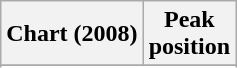<table class="wikitable sortable plainrowheaders" style="text-align:center">
<tr>
<th scope="col">Chart (2008)</th>
<th scope="col">Peak<br>position</th>
</tr>
<tr>
</tr>
<tr>
</tr>
<tr>
</tr>
<tr>
</tr>
<tr>
</tr>
<tr>
</tr>
<tr>
</tr>
</table>
